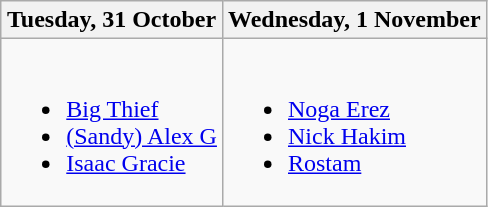<table class="wikitable">
<tr>
<th>Tuesday, 31 October</th>
<th>Wednesday, 1 November</th>
</tr>
<tr valign="top">
<td><br><ul><li><a href='#'>Big Thief</a></li><li><a href='#'>(Sandy) Alex G</a></li><li><a href='#'>Isaac Gracie</a></li></ul></td>
<td><br><ul><li><a href='#'>Noga Erez</a></li><li><a href='#'>Nick Hakim</a></li><li><a href='#'>Rostam</a></li></ul></td>
</tr>
</table>
